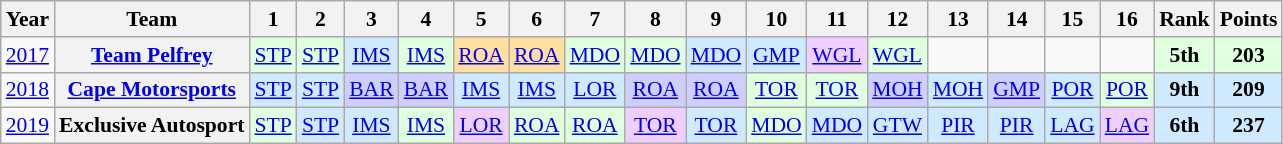<table class="wikitable" style="text-align:center; font-size:90%">
<tr>
<th>Year</th>
<th>Team</th>
<th>1</th>
<th>2</th>
<th>3</th>
<th>4</th>
<th>5</th>
<th>6</th>
<th>7</th>
<th>8</th>
<th>9</th>
<th>10</th>
<th>11</th>
<th>12</th>
<th>13</th>
<th>14</th>
<th>15</th>
<th>16</th>
<th>Rank</th>
<th>Points</th>
</tr>
<tr>
<td><a href='#'>2017</a></td>
<th><a href='#'>Team Pelfrey</a></th>
<td style="background:#DFFFDF;"><a href='#'>STP</a><br></td>
<td style="background:#DFFFDF;"><a href='#'>STP</a><br></td>
<td style="background:#CFEAFF;"><a href='#'>IMS</a><br></td>
<td style="background:#DFFFDF;"><a href='#'>IMS</a><br></td>
<td style="background:#FFDF9F;"><a href='#'>ROA</a><br></td>
<td style="background:#FFDF9F;"><a href='#'>ROA</a><br></td>
<td style="background:#DFFFDF;"><a href='#'>MDO</a><br></td>
<td style="background:#DFFFDF;"><a href='#'>MDO</a><br></td>
<td style="background:#CFEAFF;"><a href='#'>MDO</a><br></td>
<td style="background:#CFEAFF;"><a href='#'>GMP</a><br></td>
<td style="background:#EFCFFF;"><a href='#'>WGL</a><br></td>
<td style="background:#DFFFDF;"><a href='#'>WGL</a><br></td>
<td></td>
<td></td>
<td></td>
<td></td>
<th style="background:#DFFFDF;">5th</th>
<th style="background:#DFFFDF;">203</th>
</tr>
<tr>
<td><a href='#'>2018</a></td>
<th><a href='#'>Cape Motorsports</a></th>
<td style="background:#CFEAFF;"><a href='#'>STP</a><br></td>
<td style="background:#CFEAFF;"><a href='#'>STP</a><br></td>
<td style="background:#CFCFFF;"><a href='#'>BAR</a><br></td>
<td style="background:#CFCFFF;"><a href='#'>BAR</a><br></td>
<td style="background:#CFEAFF;"><a href='#'>IMS</a><br></td>
<td style="background:#CFEAFF;"><a href='#'>IMS</a><br></td>
<td style="background:#CFEAFF;"><a href='#'>LOR</a><br></td>
<td style="background:#CFCFFF;"><a href='#'>ROA</a><br></td>
<td style="background:#CFCFFF;"><a href='#'>ROA</a><br></td>
<td style="background:#DFFFDF;"><a href='#'>TOR</a><br></td>
<td style="background:#DFFFDF;"><a href='#'>TOR</a><br></td>
<td style="background:#CFCFFF;"><a href='#'>MOH</a><br></td>
<td style="background:#CFEAFF;"><a href='#'>MOH</a><br></td>
<td style="background:#CFCFFF;"><a href='#'>GMP</a><br></td>
<td style="background:#CFEAFF;"><a href='#'>POR</a><br></td>
<td style="background:#DFFFDF;"><a href='#'>POR</a><br></td>
<th style="background:#CFEAFF;">9th</th>
<th style="background:#CFEAFF;">209</th>
</tr>
<tr>
<td><a href='#'>2019</a></td>
<th>Exclusive Autosport</th>
<td style="background:#DFFFDF;"><a href='#'>STP</a><br></td>
<td style="background:#CFEAFF;"><a href='#'>STP</a><br></td>
<td style="background:#CFEAFF;"><a href='#'>IMS</a><br></td>
<td style="background:#DFFFDF;"><a href='#'>IMS</a><br></td>
<td style="background:#EFCFFF;"><a href='#'>LOR</a><br></td>
<td style="background:#DFFFDF;"><a href='#'>ROA</a><br></td>
<td style="background:#DFFFDF;"><a href='#'>ROA</a><br></td>
<td style="background:#EFCFFF;"><a href='#'>TOR</a><br></td>
<td style="background:#CFEAFF;"><a href='#'>TOR</a><br></td>
<td style="background:#DFFFDF;"><a href='#'>MDO</a><br></td>
<td style="background:#CFEAFF;"><a href='#'>MDO</a><br></td>
<td style="background:#CFEAFF;"><a href='#'>GTW</a><br></td>
<td style="background:#CFEAFF;"><a href='#'>PIR</a><br></td>
<td style="background:#CFEAFF;"><a href='#'>PIR</a><br></td>
<td style="background:#CFEAFF;"><a href='#'>LAG</a><br></td>
<td style="background:#EFCFFF;"><a href='#'>LAG</a><br></td>
<th style="background:#CFEAFF;">6th</th>
<th style="background:#CFEAFF;">237</th>
</tr>
</table>
